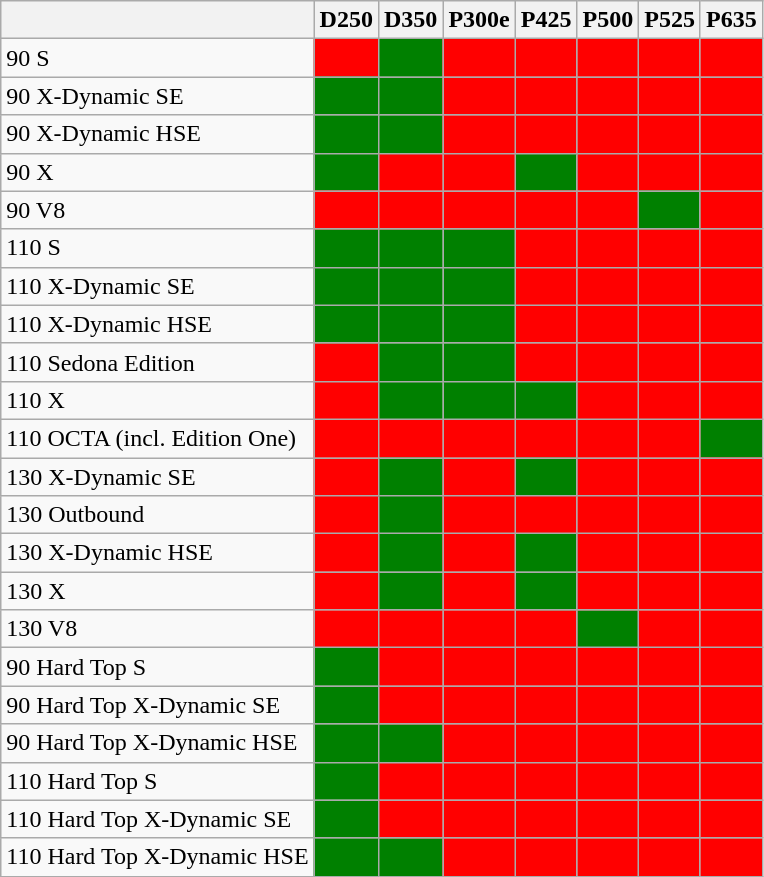<table class="wikitable">
<tr>
<th></th>
<th>D250</th>
<th>D350</th>
<th>P300e</th>
<th>P425</th>
<th>P500</th>
<th>P525</th>
<th>P635</th>
</tr>
<tr>
<td>90 S</td>
<td bgcolor="red"></td>
<td bgcolor="green"></td>
<td bgcolor="red"></td>
<td bgcolor="red"></td>
<td bgcolor="red"></td>
<td bgcolor="red"></td>
<td bgcolor="red"></td>
</tr>
<tr>
<td>90 X-Dynamic SE</td>
<td bgcolor="green"></td>
<td bgcolor="green"></td>
<td bgcolor="red"></td>
<td bgcolor="red"></td>
<td bgcolor="red"></td>
<td bgcolor="red"></td>
<td bgcolor="red"></td>
</tr>
<tr>
<td>90 X-Dynamic HSE</td>
<td bgcolor="green"></td>
<td bgcolor="green"></td>
<td bgcolor="red"></td>
<td bgcolor="red"></td>
<td bgcolor="red"></td>
<td bgcolor="red"></td>
<td bgcolor="red"></td>
</tr>
<tr>
<td>90 X</td>
<td bgcolor="green"></td>
<td bgcolor="red"></td>
<td bgcolor="red"></td>
<td bgcolor="green"></td>
<td bgcolor="red"></td>
<td bgcolor="red"></td>
<td bgcolor="red"></td>
</tr>
<tr>
<td>90 V8</td>
<td bgcolor="red"></td>
<td bgcolor="red"></td>
<td bgcolor="red"></td>
<td bgcolor="red"></td>
<td bgcolor="red"></td>
<td bgcolor="green"></td>
<td bgcolor="red"></td>
</tr>
<tr>
<td>110 S</td>
<td bgcolor="green"></td>
<td bgcolor="green"></td>
<td bgcolor="green"></td>
<td bgcolor="red"></td>
<td bgcolor="red"></td>
<td bgcolor="red"></td>
<td bgcolor="red"></td>
</tr>
<tr>
<td>110 X-Dynamic SE</td>
<td bgcolor="green"></td>
<td bgcolor="green"></td>
<td bgcolor="green"></td>
<td bgcolor="red"></td>
<td bgcolor="red"></td>
<td bgcolor="red"></td>
<td bgcolor="red"></td>
</tr>
<tr>
<td>110 X-Dynamic HSE</td>
<td bgcolor="green"></td>
<td bgcolor="green"></td>
<td bgcolor="green"></td>
<td bgcolor="red"></td>
<td bgcolor="red"></td>
<td bgcolor="red"></td>
<td bgcolor="red"></td>
</tr>
<tr>
<td>110 Sedona Edition</td>
<td bgcolor="red"></td>
<td bgcolor="green"></td>
<td bgcolor="green"></td>
<td bgcolor="red"></td>
<td bgcolor="red"></td>
<td bgcolor="red"></td>
<td bgcolor="red"></td>
</tr>
<tr>
<td>110 X</td>
<td bgcolor="red"></td>
<td bgcolor="green"></td>
<td bgcolor="green"></td>
<td bgcolor="green"></td>
<td bgcolor="red"></td>
<td bgcolor="red"></td>
<td bgcolor="red"></td>
</tr>
<tr>
<td>110 OCTA (incl. Edition One)</td>
<td bgcolor="red"></td>
<td bgcolor="red"></td>
<td bgcolor="red"></td>
<td bgcolor="red"></td>
<td bgcolor="red"></td>
<td bgcolor="red"></td>
<td bgcolor="green"></td>
</tr>
<tr>
<td>130 X-Dynamic SE</td>
<td bgcolor="red"></td>
<td bgcolor="green"></td>
<td bgcolor="red"></td>
<td bgcolor="green"></td>
<td bgcolor="red"></td>
<td bgcolor="red"></td>
<td bgcolor="red"></td>
</tr>
<tr>
<td>130 Outbound</td>
<td bgcolor="red"></td>
<td bgcolor="green"></td>
<td bgcolor="red"></td>
<td bgcolor="red"></td>
<td bgcolor="red"></td>
<td bgcolor="red"></td>
<td bgcolor="red"></td>
</tr>
<tr>
<td>130 X-Dynamic HSE</td>
<td bgcolor="red"></td>
<td bgcolor="green"></td>
<td bgcolor="red"></td>
<td bgcolor="green"></td>
<td bgcolor="red"></td>
<td bgcolor="red"></td>
<td bgcolor="red"></td>
</tr>
<tr>
<td>130 X</td>
<td bgcolor="red"></td>
<td bgcolor="green"></td>
<td bgcolor="red"></td>
<td bgcolor="green"></td>
<td bgcolor="red"></td>
<td bgcolor="red"></td>
<td bgcolor="red"></td>
</tr>
<tr>
<td>130 V8</td>
<td bgcolor="red"></td>
<td bgcolor="red"></td>
<td bgcolor="red"></td>
<td bgcolor="red"></td>
<td bgcolor="green"></td>
<td bgcolor="red"></td>
<td bgcolor="red"></td>
</tr>
<tr>
<td>90 Hard Top S</td>
<td bgcolor="green"></td>
<td bgcolor="red"></td>
<td bgcolor="red"></td>
<td bgcolor="red"></td>
<td bgcolor="red"></td>
<td bgcolor="red"></td>
<td bgcolor="red"></td>
</tr>
<tr>
<td>90 Hard Top X-Dynamic SE</td>
<td bgcolor="green"></td>
<td bgcolor="red"></td>
<td bgcolor="red"></td>
<td bgcolor="red"></td>
<td bgcolor="red"></td>
<td bgcolor="red"></td>
<td bgcolor="red"></td>
</tr>
<tr>
<td>90 Hard Top X-Dynamic HSE</td>
<td bgcolor="green"></td>
<td bgcolor="green"></td>
<td bgcolor="red"></td>
<td bgcolor="red"></td>
<td bgcolor="red"></td>
<td bgcolor="red"></td>
<td bgcolor="red"></td>
</tr>
<tr>
<td>110 Hard Top S</td>
<td bgcolor="green"></td>
<td bgcolor="red"></td>
<td bgcolor="red"></td>
<td bgcolor="red"></td>
<td bgcolor="red"></td>
<td bgcolor="red"></td>
<td bgcolor="red"></td>
</tr>
<tr>
<td>110 Hard Top X-Dynamic SE</td>
<td bgcolor="green"></td>
<td bgcolor="red"></td>
<td bgcolor="red"></td>
<td bgcolor="red"></td>
<td bgcolor="red"></td>
<td bgcolor="red"></td>
<td bgcolor="red"></td>
</tr>
<tr>
<td>110 Hard Top X-Dynamic HSE</td>
<td bgcolor="green"></td>
<td bgcolor="green"></td>
<td bgcolor="red"></td>
<td bgcolor="red"></td>
<td bgcolor="red"></td>
<td bgcolor="red"></td>
<td bgcolor="red"></td>
</tr>
</table>
